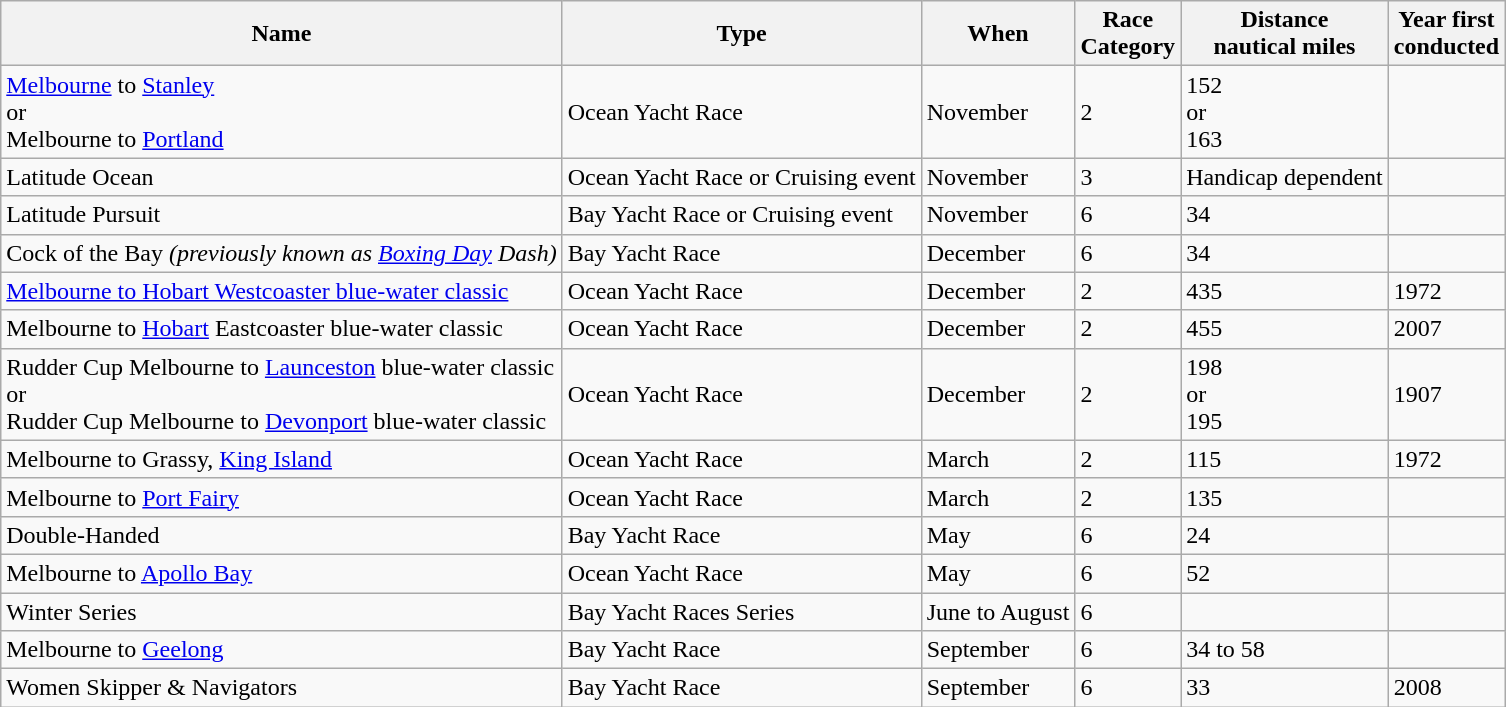<table class="wikitable">
<tr>
<th>Name</th>
<th>Type</th>
<th>When</th>
<th>Race<br>Category</th>
<th>Distance<br>nautical miles</th>
<th>Year first<br>conducted</th>
</tr>
<tr>
<td><a href='#'>Melbourne</a> to <a href='#'>Stanley</a><br>or<br>Melbourne to <a href='#'>Portland</a></td>
<td>Ocean Yacht Race</td>
<td>November</td>
<td>2</td>
<td>152<br>or<br>163</td>
<td></td>
</tr>
<tr>
<td>Latitude Ocean</td>
<td>Ocean Yacht Race or Cruising event</td>
<td>November</td>
<td>3</td>
<td>Handicap dependent</td>
<td></td>
</tr>
<tr>
<td>Latitude Pursuit</td>
<td>Bay Yacht Race or Cruising event</td>
<td>November</td>
<td>6</td>
<td>34</td>
<td></td>
</tr>
<tr>
<td>Cock of the Bay <em>(previously known as <a href='#'>Boxing Day</a> Dash)</em></td>
<td>Bay Yacht Race</td>
<td>December</td>
<td>6</td>
<td>34</td>
<td></td>
</tr>
<tr>
<td><a href='#'>Melbourne to Hobart Westcoaster blue-water classic</a></td>
<td>Ocean Yacht Race</td>
<td>December</td>
<td>2</td>
<td>435</td>
<td>1972</td>
</tr>
<tr>
<td>Melbourne to <a href='#'>Hobart</a> Eastcoaster blue-water classic</td>
<td>Ocean Yacht Race</td>
<td>December</td>
<td>2</td>
<td>455</td>
<td>2007</td>
</tr>
<tr>
<td>Rudder Cup Melbourne to <a href='#'>Launceston</a> blue-water classic<br>or<br>Rudder Cup Melbourne to <a href='#'>Devonport</a> blue-water classic</td>
<td>Ocean Yacht Race</td>
<td>December</td>
<td>2</td>
<td>198<br>or<br>195</td>
<td>1907</td>
</tr>
<tr>
<td>Melbourne to Grassy, <a href='#'>King Island</a></td>
<td>Ocean Yacht Race</td>
<td>March</td>
<td>2</td>
<td>115</td>
<td>1972</td>
</tr>
<tr>
<td>Melbourne to <a href='#'>Port Fairy</a></td>
<td>Ocean Yacht Race</td>
<td>March</td>
<td>2</td>
<td>135</td>
<td></td>
</tr>
<tr>
<td>Double-Handed</td>
<td>Bay Yacht Race</td>
<td>May</td>
<td>6</td>
<td>24</td>
<td></td>
</tr>
<tr>
<td>Melbourne to <a href='#'>Apollo Bay</a></td>
<td>Ocean Yacht Race</td>
<td>May</td>
<td>6</td>
<td>52</td>
<td></td>
</tr>
<tr>
<td>Winter Series</td>
<td>Bay Yacht Races Series</td>
<td>June to August</td>
<td>6</td>
<td></td>
<td></td>
</tr>
<tr>
<td>Melbourne to <a href='#'>Geelong</a></td>
<td>Bay Yacht Race</td>
<td>September</td>
<td>6</td>
<td>34 to 58</td>
<td></td>
</tr>
<tr>
<td>Women Skipper & Navigators</td>
<td>Bay Yacht Race</td>
<td>September</td>
<td>6</td>
<td>33</td>
<td>2008</td>
</tr>
</table>
